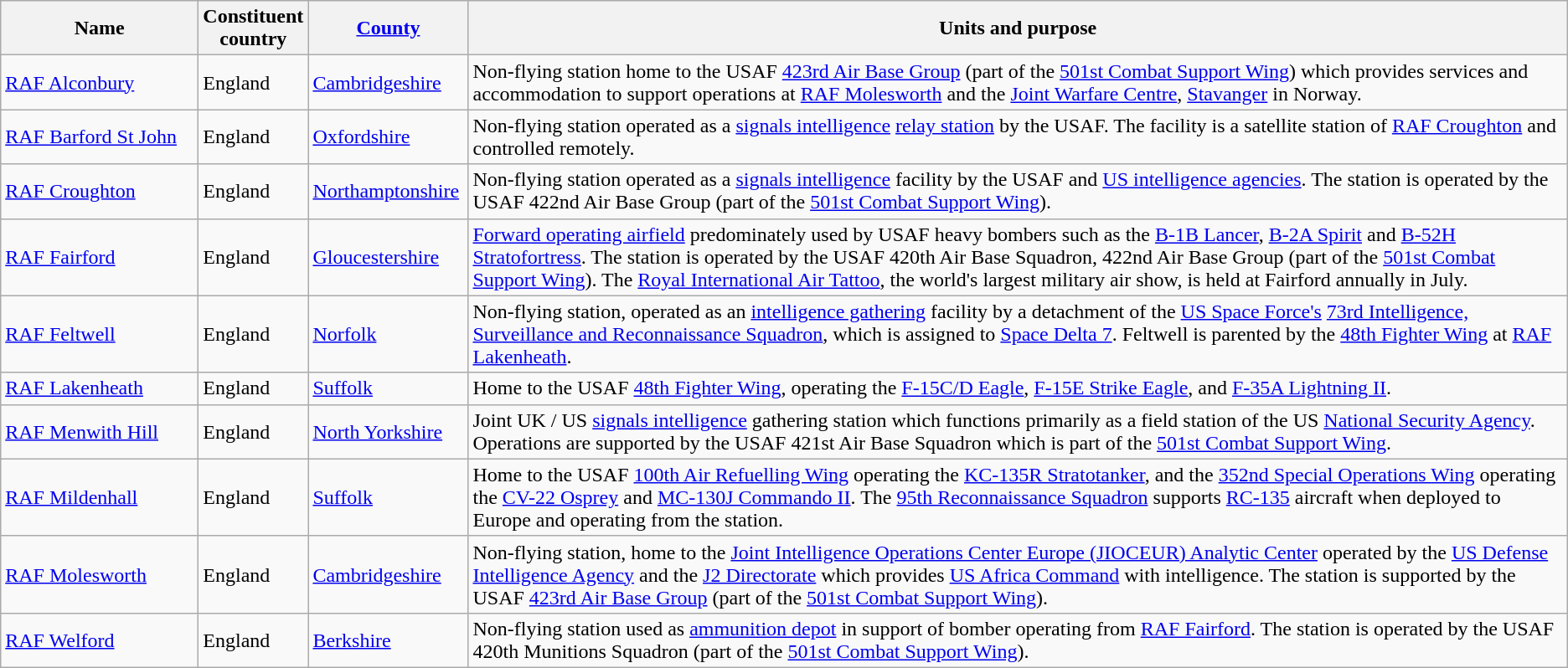<table class="wikitable sortable">
<tr>
<th width=150>Name</th>
<th width=60>Constituent<br>country</th>
<th width=120><a href='#'>County</a></th>
<th class=unsortable>Units and purpose</th>
</tr>
<tr>
<td><a href='#'>RAF Alconbury</a></td>
<td>England</td>
<td><a href='#'>Cambridgeshire</a></td>
<td>Non-flying station home to the USAF <a href='#'>423rd Air Base Group</a> (part of the <a href='#'>501st Combat Support Wing</a>) which provides services and accommodation to support operations at <a href='#'>RAF Molesworth</a> and the <a href='#'>Joint Warfare Centre</a>, <a href='#'>Stavanger</a> in Norway.</td>
</tr>
<tr>
<td><a href='#'>RAF Barford St John</a></td>
<td>England</td>
<td><a href='#'>Oxfordshire</a></td>
<td>Non-flying station operated as a <a href='#'>signals intelligence</a> <a href='#'>relay station</a> by the USAF.  The facility is a satellite station of <a href='#'>RAF Croughton</a> and controlled remotely.</td>
</tr>
<tr>
<td><a href='#'>RAF Croughton</a></td>
<td>England</td>
<td><a href='#'>Northamptonshire</a></td>
<td>Non-flying station operated as a <a href='#'>signals intelligence</a> facility by the USAF and <a href='#'>US intelligence agencies</a>.  The station is operated by the USAF 422nd Air Base Group (part of the <a href='#'>501st Combat Support Wing</a>).</td>
</tr>
<tr>
<td><a href='#'>RAF Fairford</a></td>
<td>England</td>
<td><a href='#'>Gloucestershire</a></td>
<td><a href='#'>Forward operating airfield</a> predominately used by USAF heavy bombers such as the <a href='#'>B-1B Lancer</a>, <a href='#'>B-2A Spirit</a> and <a href='#'>B-52H Stratofortress</a>.  The station is operated by the USAF 420th Air Base Squadron, 422nd Air Base Group (part of the <a href='#'>501st Combat Support Wing</a>).  The <a href='#'>Royal International Air Tattoo</a>, the world's largest military air show, is held at Fairford annually in July.</td>
</tr>
<tr>
<td><a href='#'>RAF Feltwell</a></td>
<td>England</td>
<td><a href='#'>Norfolk</a></td>
<td>Non-flying station, operated as an <a href='#'>intelligence gathering</a> facility by a detachment of the <a href='#'>US Space Force's</a> <a href='#'>73rd Intelligence, Surveillance and Reconnaissance Squadron</a>, which is assigned to <a href='#'>Space Delta 7</a>.  Feltwell is parented by the <a href='#'>48th Fighter Wing</a> at <a href='#'>RAF Lakenheath</a>.</td>
</tr>
<tr>
<td><a href='#'>RAF Lakenheath</a></td>
<td>England</td>
<td><a href='#'>Suffolk</a></td>
<td>Home to the USAF <a href='#'>48th Fighter Wing</a>, operating the <a href='#'>F-15C/D Eagle</a>, <a href='#'>F-15E Strike Eagle</a>, and <a href='#'>F-35A Lightning II</a>.</td>
</tr>
<tr>
<td><a href='#'>RAF Menwith Hill</a></td>
<td>England</td>
<td><a href='#'>North Yorkshire</a></td>
<td>Joint UK / US <a href='#'>signals intelligence</a> gathering station which functions primarily as a field station of the US <a href='#'>National Security Agency</a>.  Operations are supported by the USAF 421st Air Base Squadron which is part of the <a href='#'>501st Combat Support Wing</a>.</td>
</tr>
<tr>
<td><a href='#'>RAF Mildenhall</a></td>
<td>England</td>
<td><a href='#'>Suffolk</a></td>
<td>Home to the USAF <a href='#'>100th Air Refuelling Wing</a> operating the <a href='#'>KC-135R Stratotanker</a>, and the <a href='#'>352nd Special Operations Wing</a> operating the <a href='#'>CV-22 Osprey</a> and <a href='#'>MC-130J Commando II</a>.  The <a href='#'>95th Reconnaissance Squadron</a> supports <a href='#'>RC-135</a> aircraft when deployed to Europe and operating from the station.</td>
</tr>
<tr>
<td><a href='#'>RAF Molesworth</a></td>
<td>England</td>
<td><a href='#'>Cambridgeshire</a></td>
<td>Non-flying station, home to the <a href='#'>Joint Intelligence Operations Center Europe (JIOCEUR) Analytic Center</a> operated by the <a href='#'>US Defense Intelligence Agency</a> and the <a href='#'>J2 Directorate</a> which provides <a href='#'>US Africa Command</a> with intelligence.  The station is supported by the USAF <a href='#'>423rd Air Base Group</a> (part of the <a href='#'>501st Combat Support Wing</a>).</td>
</tr>
<tr>
<td><a href='#'>RAF Welford</a></td>
<td>England</td>
<td><a href='#'>Berkshire</a></td>
<td>Non-flying station used as <a href='#'>ammunition depot</a> in support of bomber operating from <a href='#'>RAF Fairford</a>.  The station is operated by the USAF 420th Munitions Squadron (part of the <a href='#'>501st Combat Support Wing</a>).</td>
</tr>
</table>
